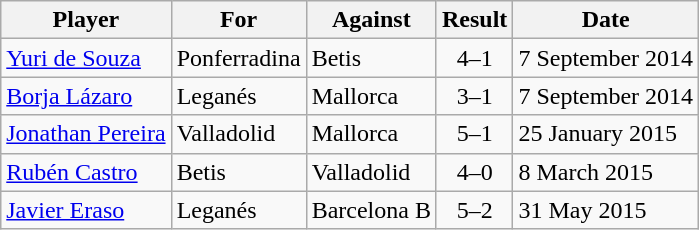<table class="wikitable">
<tr>
<th>Player</th>
<th>For</th>
<th>Against</th>
<th>Result</th>
<th>Date</th>
</tr>
<tr>
<td> <a href='#'>Yuri de Souza</a></td>
<td>Ponferradina</td>
<td>Betis</td>
<td align=center>4–1</td>
<td>7 September 2014</td>
</tr>
<tr>
<td> <a href='#'>Borja Lázaro</a></td>
<td>Leganés</td>
<td>Mallorca</td>
<td align=center>3–1</td>
<td>7 September 2014</td>
</tr>
<tr>
<td> <a href='#'>Jonathan Pereira</a></td>
<td>Valladolid</td>
<td>Mallorca</td>
<td align=center>5–1</td>
<td>25 January 2015</td>
</tr>
<tr>
<td> <a href='#'>Rubén Castro</a></td>
<td>Betis</td>
<td>Valladolid</td>
<td align=center>4–0</td>
<td>8 March 2015</td>
</tr>
<tr>
<td> <a href='#'>Javier Eraso</a></td>
<td>Leganés</td>
<td>Barcelona B</td>
<td align=center>5–2</td>
<td>31 May 2015</td>
</tr>
</table>
